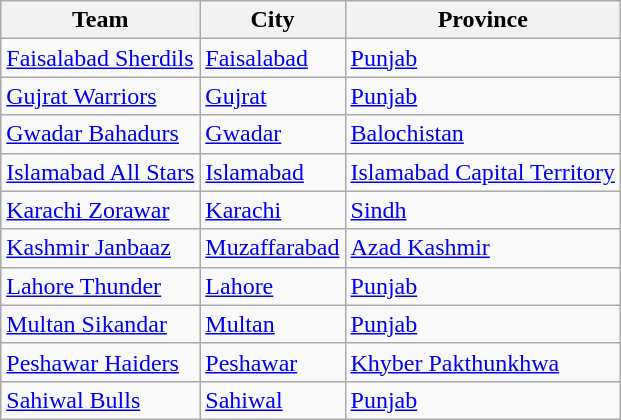<table class="wikitable sortable">
<tr>
<th>Team</th>
<th>City</th>
<th>Province</th>
</tr>
<tr>
<td><a href='#'>Faisalabad Sherdils</a></td>
<td><a href='#'>Faisalabad</a></td>
<td><a href='#'>Punjab</a></td>
</tr>
<tr>
<td><a href='#'>Gujrat Warriors</a></td>
<td><a href='#'>Gujrat</a></td>
<td><a href='#'>Punjab</a></td>
</tr>
<tr>
<td><a href='#'>Gwadar Bahadurs</a></td>
<td><a href='#'>Gwadar</a></td>
<td><a href='#'>Balochistan</a></td>
</tr>
<tr>
<td><a href='#'>Islamabad All Stars</a></td>
<td><a href='#'>Islamabad</a></td>
<td><a href='#'>Islamabad Capital Territory</a></td>
</tr>
<tr>
<td><a href='#'>Karachi Zorawar</a></td>
<td><a href='#'>Karachi</a></td>
<td><a href='#'>Sindh</a></td>
</tr>
<tr>
<td><a href='#'>Kashmir Janbaaz</a></td>
<td><a href='#'>Muzaffarabad</a></td>
<td><a href='#'>Azad Kashmir</a></td>
</tr>
<tr>
<td><a href='#'>Lahore Thunder</a></td>
<td><a href='#'>Lahore</a></td>
<td><a href='#'>Punjab</a></td>
</tr>
<tr>
<td><a href='#'>Multan Sikandar</a></td>
<td><a href='#'>Multan</a></td>
<td><a href='#'>Punjab</a></td>
</tr>
<tr>
<td><a href='#'>Peshawar Haiders</a></td>
<td><a href='#'>Peshawar</a></td>
<td><a href='#'>Khyber Pakthunkhwa</a></td>
</tr>
<tr>
<td><a href='#'>Sahiwal Bulls</a></td>
<td><a href='#'>Sahiwal</a></td>
<td><a href='#'>Punjab</a></td>
</tr>
</table>
